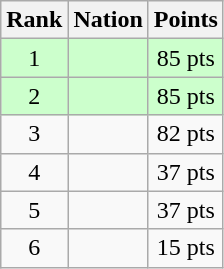<table class="wikitable sortable" style="text-align:center">
<tr>
<th>Rank</th>
<th>Nation</th>
<th>Points</th>
</tr>
<tr style="background-color:#ccffcc">
<td>1</td>
<td align=left></td>
<td>85 pts</td>
</tr>
<tr style="background-color:#ccffcc">
<td>2</td>
<td align=left></td>
<td>85 pts</td>
</tr>
<tr>
<td>3</td>
<td align=left></td>
<td>82 pts</td>
</tr>
<tr>
<td>4</td>
<td align=left></td>
<td>37 pts</td>
</tr>
<tr>
<td>5</td>
<td align=left></td>
<td>37 pts</td>
</tr>
<tr>
<td>6</td>
<td align=left></td>
<td>15 pts</td>
</tr>
</table>
